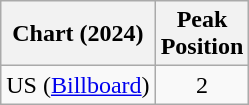<table class="wikitable">
<tr>
<th scope="col">Chart (2024)</th>
<th scope="col">Peak<br>Position</th>
</tr>
<tr>
<td>US (<a href='#'>Billboard</a>)</td>
<td style="text-align:center;">2</td>
</tr>
</table>
